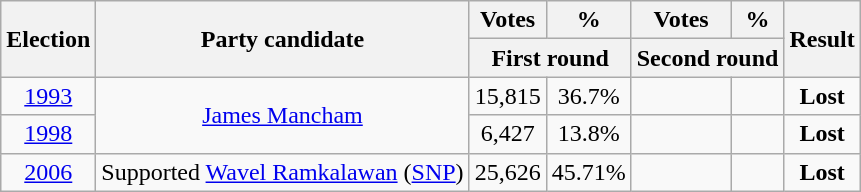<table class=wikitable style=text-align:center>
<tr>
<th rowspan=2>Election</th>
<th rowspan=2>Party candidate</th>
<th>Votes</th>
<th>%</th>
<th>Votes</th>
<th>%</th>
<th rowspan=2>Result</th>
</tr>
<tr>
<th colspan=2>First round</th>
<th colspan=2>Second round</th>
</tr>
<tr>
<td><a href='#'>1993</a></td>
<td rowspan=2><a href='#'>James Mancham</a></td>
<td>15,815</td>
<td>36.7%</td>
<td></td>
<td></td>
<td><strong>Lost</strong> </td>
</tr>
<tr>
<td><a href='#'>1998</a></td>
<td>6,427</td>
<td>13.8%</td>
<td></td>
<td></td>
<td><strong>Lost</strong> </td>
</tr>
<tr>
<td><a href='#'>2006</a></td>
<td>Supported <a href='#'>Wavel Ramkalawan</a> (<a href='#'>SNP</a>)</td>
<td>25,626</td>
<td>45.71%</td>
<td></td>
<td></td>
<td><strong>Lost</strong> </td>
</tr>
</table>
